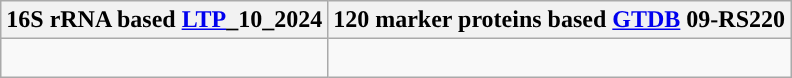<table class="wikitable">
<tr>
<th colspan=1>16S rRNA based <a href='#'>LTP</a>_10_2024</th>
<th colspan=1>120 marker proteins based <a href='#'>GTDB</a> 09-RS220</th>
</tr>
<tr>
<td style="vertical-align:top"><br></td>
<td><br></td>
</tr>
</table>
